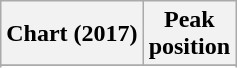<table class="wikitable sortable plainrowheaders">
<tr>
<th scope="col">Chart (2017)</th>
<th scope="col">Peak<br>position</th>
</tr>
<tr>
</tr>
<tr>
</tr>
</table>
